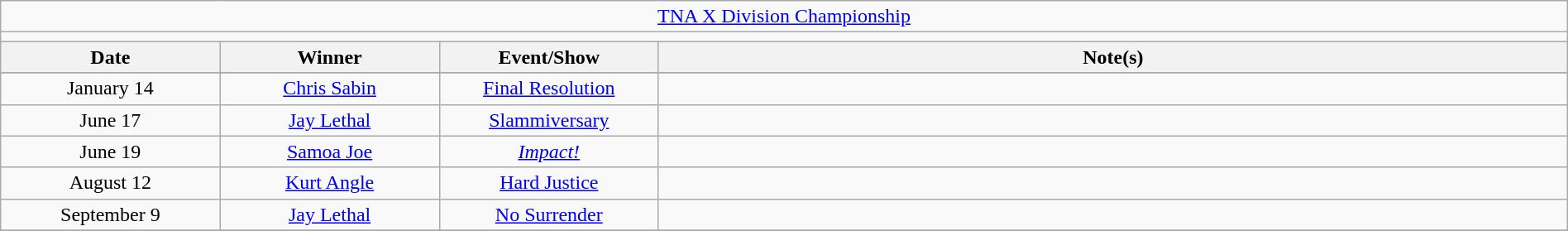<table class="wikitable" style="text-align:center; width:100%;">
<tr>
<td colspan="5"><a href='#'>TNA X Division Championship</a></td>
</tr>
<tr>
<td colspan="5"><strong></strong></td>
</tr>
<tr>
<th width="14%">Date</th>
<th width="14%">Winner</th>
<th width="14%">Event/Show</th>
<th width="58%">Note(s)</th>
</tr>
<tr>
</tr>
<tr>
<td>January 14</td>
<td><a href='#'>Chris Sabin</a></td>
<td><a href='#'>Final Resolution</a></td>
<td></td>
</tr>
<tr>
<td>June 17</td>
<td><a href='#'>Jay Lethal</a></td>
<td><a href='#'>Slammiversary</a></td>
<td></td>
</tr>
<tr>
<td>June 19</td>
<td><a href='#'>Samoa Joe</a></td>
<td><em><a href='#'>Impact!</a></em></td>
<td></td>
</tr>
<tr>
<td>August 12</td>
<td><a href='#'>Kurt Angle</a></td>
<td><a href='#'>Hard Justice</a></td>
<td></td>
</tr>
<tr>
<td>September 9</td>
<td><a href='#'>Jay Lethal</a></td>
<td><a href='#'>No Surrender</a></td>
<td></td>
</tr>
<tr>
</tr>
</table>
